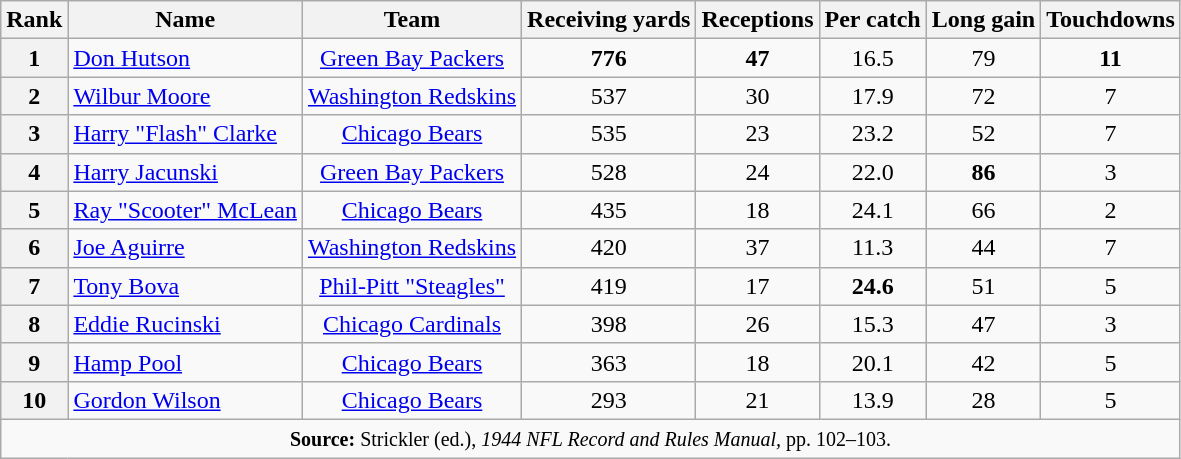<table class="wikitable" style="text-align:center">
<tr>
<th>Rank</th>
<th>Name</th>
<th>Team</th>
<th>Receiving yards</th>
<th>Receptions</th>
<th>Per catch</th>
<th>Long gain</th>
<th>Touchdowns</th>
</tr>
<tr>
<th>1</th>
<td style="text-align: left;"><a href='#'>Don Hutson</a></td>
<td><a href='#'>Green Bay Packers</a></td>
<td><strong>776</strong></td>
<td><strong>47</strong></td>
<td>16.5</td>
<td>79</td>
<td><strong>11</strong></td>
</tr>
<tr>
<th>2</th>
<td style="text-align: left;"><a href='#'>Wilbur Moore</a></td>
<td><a href='#'>Washington Redskins</a></td>
<td>537</td>
<td>30</td>
<td>17.9</td>
<td>72</td>
<td>7</td>
</tr>
<tr>
<th>3</th>
<td style="text-align: left;"><a href='#'>Harry "Flash" Clarke</a></td>
<td><a href='#'>Chicago Bears</a></td>
<td>535</td>
<td>23</td>
<td>23.2</td>
<td>52</td>
<td>7</td>
</tr>
<tr>
<th>4</th>
<td style="text-align: left;"><a href='#'>Harry Jacunski</a></td>
<td><a href='#'>Green Bay Packers</a></td>
<td>528</td>
<td>24</td>
<td>22.0</td>
<td><strong>86</strong></td>
<td>3</td>
</tr>
<tr>
<th>5</th>
<td style="text-align: left;"><a href='#'>Ray "Scooter" McLean</a></td>
<td><a href='#'>Chicago Bears</a></td>
<td>435</td>
<td>18</td>
<td>24.1</td>
<td>66</td>
<td>2</td>
</tr>
<tr>
<th>6</th>
<td style="text-align: left;"><a href='#'>Joe Aguirre</a></td>
<td><a href='#'>Washington Redskins</a></td>
<td>420</td>
<td>37</td>
<td>11.3</td>
<td>44</td>
<td>7</td>
</tr>
<tr>
<th>7</th>
<td style="text-align: left;"><a href='#'>Tony Bova</a></td>
<td><a href='#'>Phil-Pitt "Steagles"</a></td>
<td>419</td>
<td>17</td>
<td><strong>24.6</strong></td>
<td>51</td>
<td>5</td>
</tr>
<tr>
<th>8</th>
<td style="text-align: left;"><a href='#'>Eddie Rucinski</a></td>
<td><a href='#'>Chicago Cardinals</a></td>
<td>398</td>
<td>26</td>
<td>15.3</td>
<td>47</td>
<td>3</td>
</tr>
<tr>
<th>9</th>
<td style="text-align: left;"><a href='#'>Hamp Pool</a></td>
<td><a href='#'>Chicago Bears</a></td>
<td>363</td>
<td>18</td>
<td>20.1</td>
<td>42</td>
<td>5</td>
</tr>
<tr>
<th>10</th>
<td style="text-align: left;"><a href='#'>Gordon Wilson</a></td>
<td><a href='#'>Chicago Bears</a></td>
<td>293</td>
<td>21</td>
<td>13.9</td>
<td>28</td>
<td>5</td>
</tr>
<tr>
<td colspan="8"><small><strong>Source:</strong> Strickler (ed.), <em>1944 NFL Record and Rules Manual,</em> pp. 102–103.</small></td>
</tr>
</table>
